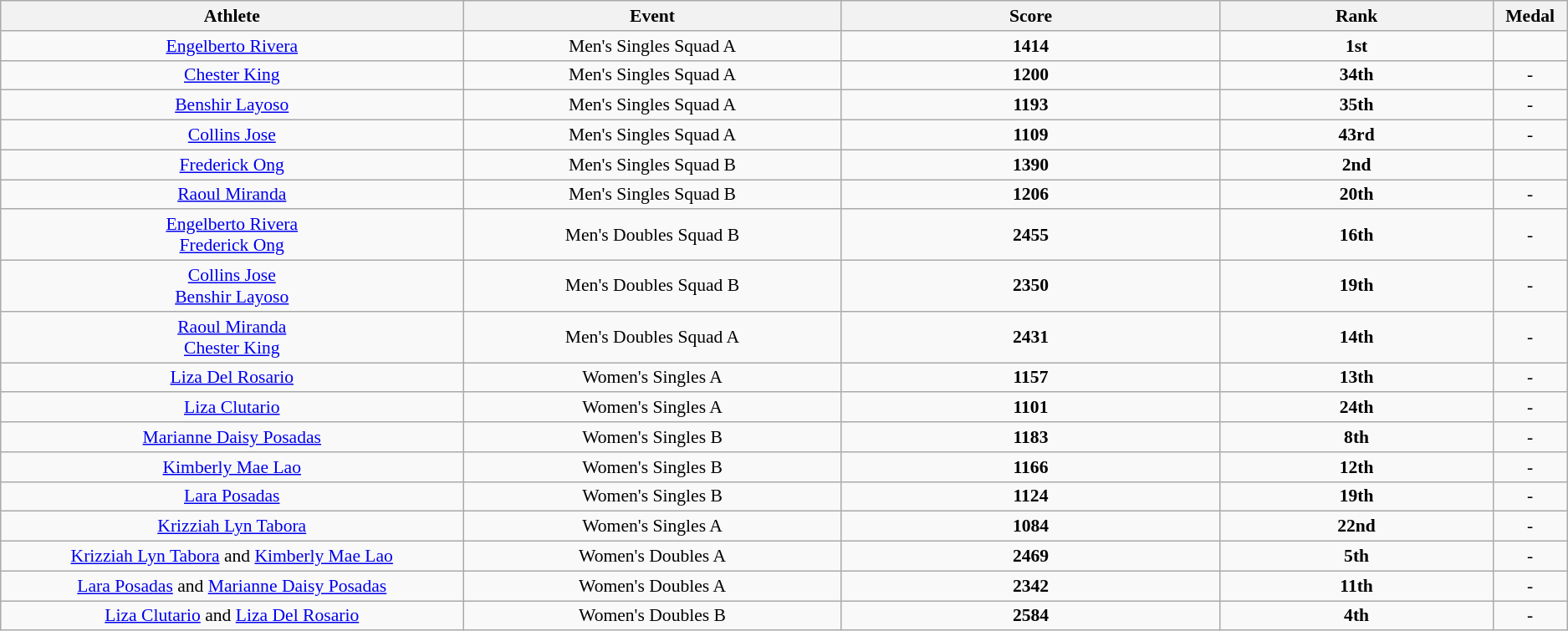<table class="wikitable" style="text-align:center; font-size:90%">
<tr>
<th width="22%">Athlete</th>
<th width="18%">Event</th>
<th width="18%">Score</th>
<th width="13%">Rank</th>
<th width="3%">Medal</th>
</tr>
<tr>
<td><a href='#'>Engelberto Rivera</a></td>
<td>Men's Singles Squad A</td>
<td><strong>1414</strong></td>
<td><strong>1st</strong></td>
<td></td>
</tr>
<tr>
<td><a href='#'>Chester King</a></td>
<td>Men's Singles Squad A</td>
<td><strong>1200</strong></td>
<td><strong>34th</strong></td>
<td>-</td>
</tr>
<tr>
<td><a href='#'>Benshir Layoso</a></td>
<td>Men's Singles Squad A</td>
<td><strong>1193</strong></td>
<td><strong>35th</strong></td>
<td>-</td>
</tr>
<tr>
<td><a href='#'>Collins Jose</a></td>
<td>Men's Singles Squad A</td>
<td><strong>1109</strong></td>
<td><strong>43rd</strong></td>
<td>-</td>
</tr>
<tr>
<td><a href='#'>Frederick Ong</a></td>
<td>Men's Singles Squad B</td>
<td><strong>1390</strong></td>
<td><strong>2nd</strong></td>
<td></td>
</tr>
<tr>
<td><a href='#'>Raoul Miranda</a></td>
<td>Men's Singles Squad B</td>
<td><strong>1206</strong></td>
<td><strong>20th</strong></td>
<td>-</td>
</tr>
<tr>
<td><a href='#'>Engelberto Rivera</a> <br> <a href='#'>Frederick Ong</a></td>
<td>Men's Doubles Squad B</td>
<td><strong>2455</strong></td>
<td><strong>16th</strong></td>
<td>-</td>
</tr>
<tr>
<td><a href='#'>Collins Jose</a> <br> <a href='#'>Benshir Layoso</a></td>
<td>Men's Doubles Squad B</td>
<td><strong>2350</strong></td>
<td><strong>19th</strong></td>
<td>-</td>
</tr>
<tr>
<td><a href='#'>Raoul Miranda</a> <br> <a href='#'>Chester King</a></td>
<td>Men's Doubles Squad A</td>
<td><strong>2431</strong></td>
<td><strong>14th</strong></td>
<td>-</td>
</tr>
<tr>
<td><a href='#'>Liza Del Rosario</a></td>
<td>Women's Singles A</td>
<td><strong>1157</strong></td>
<td><strong>13th</strong></td>
<td>-</td>
</tr>
<tr>
<td><a href='#'>Liza Clutario</a></td>
<td>Women's Singles A</td>
<td><strong>1101</strong></td>
<td><strong>24th</strong></td>
<td>-</td>
</tr>
<tr>
<td><a href='#'>Marianne Daisy Posadas</a></td>
<td>Women's Singles B</td>
<td><strong>1183</strong></td>
<td><strong>8th</strong></td>
<td>-</td>
</tr>
<tr>
<td><a href='#'>Kimberly Mae Lao</a></td>
<td>Women's Singles B</td>
<td><strong>1166</strong></td>
<td><strong>12th</strong></td>
<td>-</td>
</tr>
<tr>
<td><a href='#'>Lara Posadas</a></td>
<td>Women's Singles B</td>
<td><strong>1124</strong></td>
<td><strong>19th</strong></td>
<td>-</td>
</tr>
<tr>
<td><a href='#'>Krizziah Lyn Tabora</a></td>
<td>Women's Singles A</td>
<td><strong>1084</strong></td>
<td><strong>22nd</strong></td>
<td>-</td>
</tr>
<tr>
<td><a href='#'>Krizziah Lyn Tabora</a> and <a href='#'>Kimberly Mae Lao</a></td>
<td>Women's Doubles A</td>
<td><strong>2469</strong></td>
<td><strong>5th</strong></td>
<td>-</td>
</tr>
<tr>
<td><a href='#'>Lara Posadas</a> and <a href='#'>Marianne Daisy Posadas</a></td>
<td>Women's Doubles A</td>
<td><strong>2342</strong></td>
<td><strong>11th</strong></td>
<td>-</td>
</tr>
<tr>
<td><a href='#'>Liza Clutario</a> and <a href='#'>Liza Del Rosario</a></td>
<td>Women's Doubles B</td>
<td><strong>2584</strong></td>
<td><strong>4th</strong></td>
<td>-</td>
</tr>
</table>
